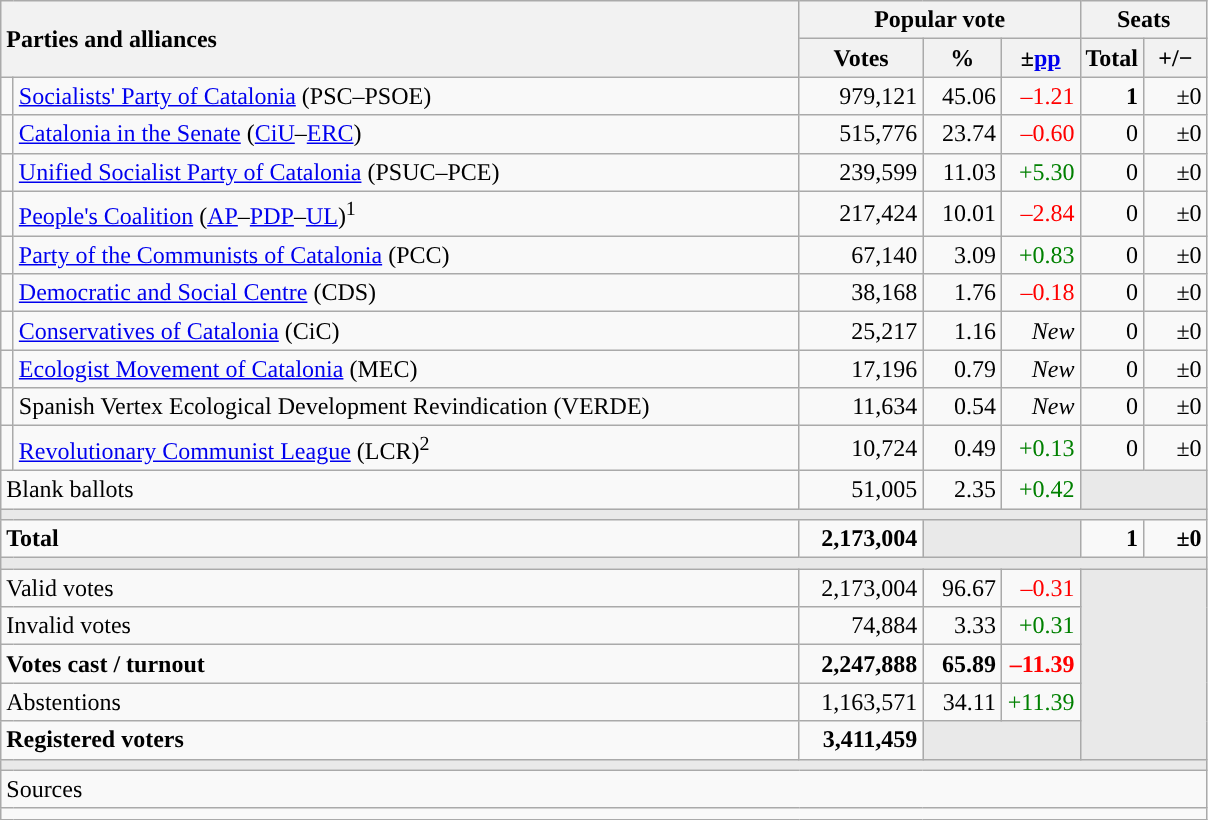<table class="wikitable" style="text-align:right;">
<tr>
<th style="text-align:left;" rowspan="2" colspan="2" width="525">Parties and alliances</th>
<th colspan="3">Popular vote</th>
<th colspan="2">Seats</th>
</tr>
<tr>
<th width="75">Votes</th>
<th width="45">%</th>
<th width="45">±<a href='#'>pp</a></th>
<th width="35">Total</th>
<th width="35">+/−</th>
</tr>
<tr>
<td width="1" style="color:inherit;background:"></td>
<td align="left"><a href='#'>Socialists' Party of Catalonia</a> (PSC–PSOE)</td>
<td>979,121</td>
<td>45.06</td>
<td style="color:red;">–1.21</td>
<td><strong>1</strong></td>
<td>±0</td>
</tr>
<tr>
<td style="color:inherit;background:"></td>
<td align="left"><a href='#'>Catalonia in the Senate</a> (<a href='#'>CiU</a>–<a href='#'>ERC</a>)</td>
<td>515,776</td>
<td>23.74</td>
<td style="color:red;">–0.60</td>
<td>0</td>
<td>±0</td>
</tr>
<tr>
<td style="color:inherit;background:"></td>
<td align="left"><a href='#'>Unified Socialist Party of Catalonia</a> (PSUC–PCE)</td>
<td>239,599</td>
<td>11.03</td>
<td style="color:green;">+5.30</td>
<td>0</td>
<td>±0</td>
</tr>
<tr>
<td style="color:inherit;background:"></td>
<td align="left"><a href='#'>People's Coalition</a> (<a href='#'>AP</a>–<a href='#'>PDP</a>–<a href='#'>UL</a>)<sup>1</sup></td>
<td>217,424</td>
<td>10.01</td>
<td style="color:red;">–2.84</td>
<td>0</td>
<td>±0</td>
</tr>
<tr>
<td style="color:inherit;background:"></td>
<td align="left"><a href='#'>Party of the Communists of Catalonia</a> (PCC)</td>
<td>67,140</td>
<td>3.09</td>
<td style="color:green;">+0.83</td>
<td>0</td>
<td>±0</td>
</tr>
<tr>
<td style="color:inherit;background:"></td>
<td align="left"><a href='#'>Democratic and Social Centre</a> (CDS)</td>
<td>38,168</td>
<td>1.76</td>
<td style="color:red;">–0.18</td>
<td>0</td>
<td>±0</td>
</tr>
<tr>
<td style="color:inherit;background:"></td>
<td align="left"><a href='#'>Conservatives of Catalonia</a> (CiC)</td>
<td>25,217</td>
<td>1.16</td>
<td><em>New</em></td>
<td>0</td>
<td>±0</td>
</tr>
<tr>
<td style="color:inherit;background:"></td>
<td align="left"><a href='#'>Ecologist Movement of Catalonia</a> (MEC)</td>
<td>17,196</td>
<td>0.79</td>
<td><em>New</em></td>
<td>0</td>
<td>±0</td>
</tr>
<tr>
<td style="color:inherit;background:"></td>
<td align="left">Spanish Vertex Ecological Development Revindication (VERDE)</td>
<td>11,634</td>
<td>0.54</td>
<td><em>New</em></td>
<td>0</td>
<td>±0</td>
</tr>
<tr>
<td style="color:inherit;background:"></td>
<td align="left"><a href='#'>Revolutionary Communist League</a> (LCR)<sup>2</sup></td>
<td>10,724</td>
<td>0.49</td>
<td style="color:green;">+0.13</td>
<td>0</td>
<td>±0</td>
</tr>
<tr>
<td align="left" colspan="2">Blank ballots</td>
<td>51,005</td>
<td>2.35</td>
<td style="color:green;">+0.42</td>
<td bgcolor="#E9E9E9" colspan="2"></td>
</tr>
<tr>
<td colspan="7" bgcolor="#E9E9E9"></td>
</tr>
<tr style="font-weight:bold;">
<td align="left" colspan="2">Total</td>
<td>2,173,004</td>
<td bgcolor="#E9E9E9" colspan="2"></td>
<td>1</td>
<td>±0</td>
</tr>
<tr>
<td colspan="7" bgcolor="#E9E9E9"></td>
</tr>
<tr>
<td align="left" colspan="2">Valid votes</td>
<td>2,173,004</td>
<td>96.67</td>
<td style="color:red;">–0.31</td>
<td bgcolor="#E9E9E9" colspan="2" rowspan="5"></td>
</tr>
<tr>
<td align="left" colspan="2">Invalid votes</td>
<td>74,884</td>
<td>3.33</td>
<td style="color:green;">+0.31</td>
</tr>
<tr style="font-weight:bold;">
<td align="left" colspan="2">Votes cast / turnout</td>
<td>2,247,888</td>
<td>65.89</td>
<td style="color:red;">–11.39</td>
</tr>
<tr>
<td align="left" colspan="2">Abstentions</td>
<td>1,163,571</td>
<td>34.11</td>
<td style="color:green;">+11.39</td>
</tr>
<tr style="font-weight:bold;">
<td align="left" colspan="2">Registered voters</td>
<td>3,411,459</td>
<td bgcolor="#E9E9E9" colspan="2"></td>
</tr>
<tr>
<td colspan="7" bgcolor="#E9E9E9"></td>
</tr>
<tr>
<td align="left" colspan="7">Sources</td>
</tr>
<tr>
<td colspan="7" style="text-align:left; max-width:790px;"></td>
</tr>
</table>
